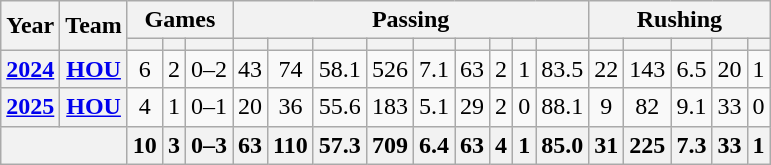<table class="wikitable" style="text-align:center;">
<tr>
<th rowspan="2">Year</th>
<th rowspan="2">Team</th>
<th colspan="3">Games</th>
<th colspan="9">Passing</th>
<th colspan="5">Rushing</th>
</tr>
<tr>
<th></th>
<th></th>
<th></th>
<th></th>
<th></th>
<th></th>
<th></th>
<th></th>
<th></th>
<th></th>
<th></th>
<th></th>
<th></th>
<th></th>
<th></th>
<th></th>
<th></th>
</tr>
<tr>
<th><a href='#'>2024</a></th>
<th><a href='#'>HOU</a></th>
<td>6</td>
<td>2</td>
<td>0–2</td>
<td>43</td>
<td>74</td>
<td>58.1</td>
<td>526</td>
<td>7.1</td>
<td>63</td>
<td>2</td>
<td>1</td>
<td>83.5</td>
<td>22</td>
<td>143</td>
<td>6.5</td>
<td>20</td>
<td>1</td>
</tr>
<tr>
<th><a href='#'>2025</a></th>
<th><a href='#'>HOU</a></th>
<td>4</td>
<td>1</td>
<td>0–1</td>
<td>20</td>
<td>36</td>
<td>55.6</td>
<td>183</td>
<td>5.1</td>
<td>29</td>
<td>2</td>
<td>0</td>
<td>88.1</td>
<td>9</td>
<td>82</td>
<td>9.1</td>
<td>33</td>
<td>0</td>
</tr>
<tr>
<th colspan="2"></th>
<th>10</th>
<th>3</th>
<th>0–3</th>
<th>63</th>
<th>110</th>
<th>57.3</th>
<th>709</th>
<th>6.4</th>
<th>63</th>
<th>4</th>
<th>1</th>
<th>85.0</th>
<th>31</th>
<th>225</th>
<th>7.3</th>
<th>33</th>
<th>1</th>
</tr>
</table>
